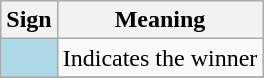<table class="wikitable">
<tr>
<th scope="col">Sign</th>
<th scope="col">Meaning</th>
</tr>
<tr>
<td style="background:lightblue;"></td>
<td>Indicates the winner</td>
</tr>
<tr>
</tr>
</table>
